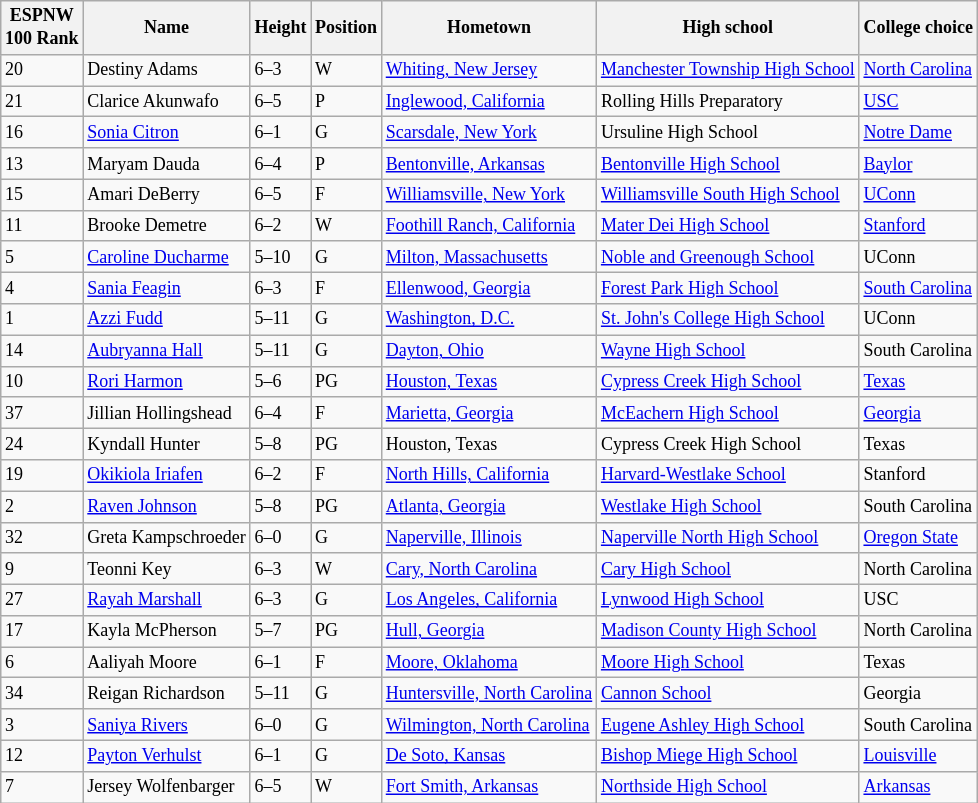<table class="wikitable sortable" style="font-size: 75%" style="width: 80%">
<tr>
<th>ESPNW<br>100 Rank</th>
<th>Name</th>
<th>Height</th>
<th>Position</th>
<th>Hometown</th>
<th>High school</th>
<th>College choice</th>
</tr>
<tr>
<td>20</td>
<td>Destiny Adams</td>
<td>6–3</td>
<td>W</td>
<td><a href='#'>Whiting, New Jersey</a></td>
<td><a href='#'>Manchester Township High School</a></td>
<td><a href='#'>North Carolina</a></td>
</tr>
<tr>
<td>21</td>
<td>Clarice Akunwafo</td>
<td>6–5</td>
<td>P</td>
<td><a href='#'>Inglewood, California</a></td>
<td>Rolling Hills Preparatory</td>
<td><a href='#'>USC</a></td>
</tr>
<tr>
<td>16</td>
<td><a href='#'>Sonia Citron</a></td>
<td>6–1</td>
<td>G</td>
<td><a href='#'>Scarsdale, New York</a></td>
<td>Ursuline High School</td>
<td><a href='#'>Notre Dame</a></td>
</tr>
<tr>
<td>13</td>
<td>Maryam Dauda</td>
<td>6–4</td>
<td>P</td>
<td><a href='#'>Bentonville, Arkansas</a></td>
<td><a href='#'>Bentonville High School</a></td>
<td><a href='#'>Baylor</a></td>
</tr>
<tr>
<td>15</td>
<td>Amari DeBerry</td>
<td>6–5</td>
<td>F</td>
<td><a href='#'>Williamsville, New York</a></td>
<td><a href='#'>Williamsville South High School</a></td>
<td><a href='#'>UConn</a></td>
</tr>
<tr>
<td>11</td>
<td>Brooke Demetre</td>
<td>6–2</td>
<td>W</td>
<td><a href='#'>Foothill Ranch, California</a></td>
<td><a href='#'>Mater Dei High School</a></td>
<td><a href='#'>Stanford</a></td>
</tr>
<tr>
<td>5</td>
<td><a href='#'>Caroline Ducharme</a></td>
<td>5–10</td>
<td>G</td>
<td><a href='#'>Milton, Massachusetts</a></td>
<td><a href='#'>Noble and Greenough School</a></td>
<td>UConn</td>
</tr>
<tr>
<td>4</td>
<td><a href='#'>Sania Feagin</a></td>
<td>6–3</td>
<td>F</td>
<td><a href='#'>Ellenwood, Georgia</a></td>
<td><a href='#'>Forest Park High School</a></td>
<td><a href='#'>South Carolina</a></td>
</tr>
<tr>
<td>1</td>
<td><a href='#'>Azzi Fudd</a></td>
<td>5–11</td>
<td>G</td>
<td><a href='#'>Washington, D.C.</a></td>
<td><a href='#'>St. John's College High School</a></td>
<td>UConn</td>
</tr>
<tr>
<td>14</td>
<td><a href='#'>Aubryanna Hall</a></td>
<td>5–11</td>
<td>G</td>
<td><a href='#'>Dayton, Ohio</a></td>
<td><a href='#'>Wayne High School</a></td>
<td>South Carolina</td>
</tr>
<tr>
<td>10</td>
<td><a href='#'>Rori Harmon</a></td>
<td>5–6</td>
<td>PG</td>
<td><a href='#'>Houston, Texas</a></td>
<td><a href='#'>Cypress Creek High School</a></td>
<td><a href='#'>Texas</a></td>
</tr>
<tr>
<td>37</td>
<td>Jillian Hollingshead</td>
<td>6–4</td>
<td>F</td>
<td><a href='#'>Marietta, Georgia</a></td>
<td><a href='#'>McEachern High School</a></td>
<td><a href='#'>Georgia</a></td>
</tr>
<tr>
<td>24</td>
<td>Kyndall Hunter</td>
<td>5–8</td>
<td>PG</td>
<td>Houston, Texas</td>
<td>Cypress Creek High School</td>
<td>Texas</td>
</tr>
<tr>
<td>19</td>
<td><a href='#'>Okikiola Iriafen</a></td>
<td>6–2</td>
<td>F</td>
<td><a href='#'>North Hills, California</a></td>
<td><a href='#'>Harvard-Westlake School</a></td>
<td>Stanford</td>
</tr>
<tr>
<td>2</td>
<td><a href='#'>Raven Johnson</a></td>
<td>5–8</td>
<td>PG</td>
<td><a href='#'>Atlanta, Georgia</a></td>
<td><a href='#'>Westlake High School</a></td>
<td>South Carolina</td>
</tr>
<tr>
<td>32</td>
<td>Greta Kampschroeder</td>
<td>6–0</td>
<td>G</td>
<td><a href='#'>Naperville, Illinois</a></td>
<td><a href='#'>Naperville North High School</a></td>
<td><a href='#'>Oregon State</a></td>
</tr>
<tr>
<td>9</td>
<td>Teonni Key</td>
<td>6–3</td>
<td>W</td>
<td><a href='#'>Cary, North Carolina</a></td>
<td><a href='#'>Cary High School</a></td>
<td>North Carolina</td>
</tr>
<tr>
<td>27</td>
<td><a href='#'>Rayah Marshall</a></td>
<td>6–3</td>
<td>G</td>
<td><a href='#'>Los Angeles, California</a></td>
<td><a href='#'>Lynwood High School</a></td>
<td>USC</td>
</tr>
<tr>
<td>17</td>
<td>Kayla McPherson</td>
<td>5–7</td>
<td>PG</td>
<td><a href='#'>Hull, Georgia</a></td>
<td><a href='#'>Madison County High School</a></td>
<td>North Carolina</td>
</tr>
<tr>
<td>6</td>
<td>Aaliyah Moore</td>
<td>6–1</td>
<td>F</td>
<td><a href='#'>Moore, Oklahoma</a></td>
<td><a href='#'>Moore High School</a></td>
<td>Texas</td>
</tr>
<tr>
<td>34</td>
<td>Reigan Richardson</td>
<td>5–11</td>
<td>G</td>
<td><a href='#'>Huntersville, North Carolina</a></td>
<td><a href='#'>Cannon School</a></td>
<td>Georgia</td>
</tr>
<tr>
<td>3</td>
<td><a href='#'>Saniya Rivers</a></td>
<td>6–0</td>
<td>G</td>
<td><a href='#'>Wilmington, North Carolina</a></td>
<td><a href='#'>Eugene Ashley High School</a></td>
<td>South Carolina</td>
</tr>
<tr>
<td>12</td>
<td><a href='#'>Payton Verhulst</a></td>
<td>6–1</td>
<td>G</td>
<td><a href='#'>De Soto, Kansas</a></td>
<td><a href='#'>Bishop Miege High School</a></td>
<td><a href='#'>Louisville</a></td>
</tr>
<tr>
<td>7</td>
<td>Jersey Wolfenbarger</td>
<td>6–5</td>
<td>W</td>
<td><a href='#'>Fort Smith, Arkansas</a></td>
<td><a href='#'>Northside High School</a></td>
<td><a href='#'>Arkansas</a></td>
</tr>
</table>
